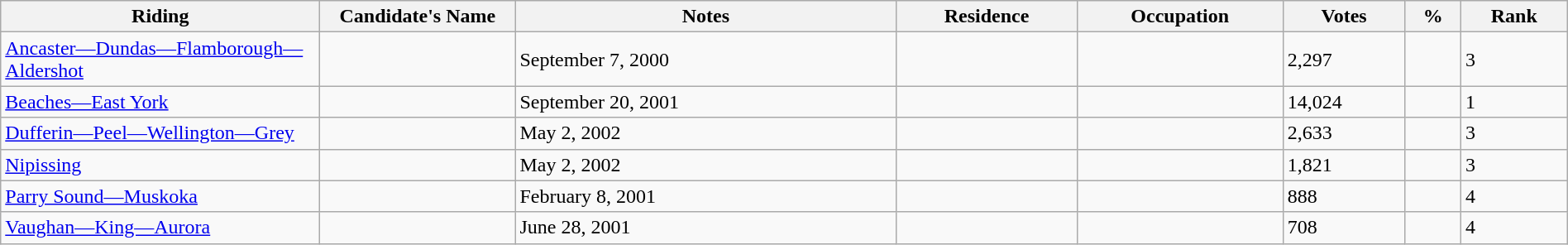<table class="wikitable sortable" width="100%">
<tr>
<th style="width:250px;">Riding<br></th>
<th style="width:150px;">Candidate's Name</th>
<th style="width:300px;">Notes</th>
<th>Residence</th>
<th>Occupation</th>
<th>Votes</th>
<th>%</th>
<th>Rank</th>
</tr>
<tr>
<td><a href='#'>Ancaster—Dundas—Flamborough—Aldershot</a></td>
<td></td>
<td>September 7, 2000</td>
<td></td>
<td></td>
<td>2,297</td>
<td></td>
<td>3</td>
</tr>
<tr>
<td><a href='#'>Beaches—East York</a></td>
<td></td>
<td>September 20, 2001</td>
<td></td>
<td></td>
<td>14,024</td>
<td></td>
<td>1</td>
</tr>
<tr>
<td><a href='#'>Dufferin—Peel—Wellington—Grey</a></td>
<td></td>
<td>May 2, 2002</td>
<td></td>
<td></td>
<td>2,633</td>
<td></td>
<td>3</td>
</tr>
<tr>
<td><a href='#'>Nipissing</a></td>
<td></td>
<td>May 2, 2002</td>
<td></td>
<td></td>
<td>1,821</td>
<td></td>
<td>3</td>
</tr>
<tr>
<td><a href='#'>Parry Sound—Muskoka</a></td>
<td></td>
<td>February 8, 2001</td>
<td></td>
<td></td>
<td>888</td>
<td></td>
<td>4</td>
</tr>
<tr>
<td><a href='#'>Vaughan—King—Aurora</a></td>
<td></td>
<td>June 28, 2001</td>
<td></td>
<td></td>
<td>708</td>
<td></td>
<td>4</td>
</tr>
</table>
